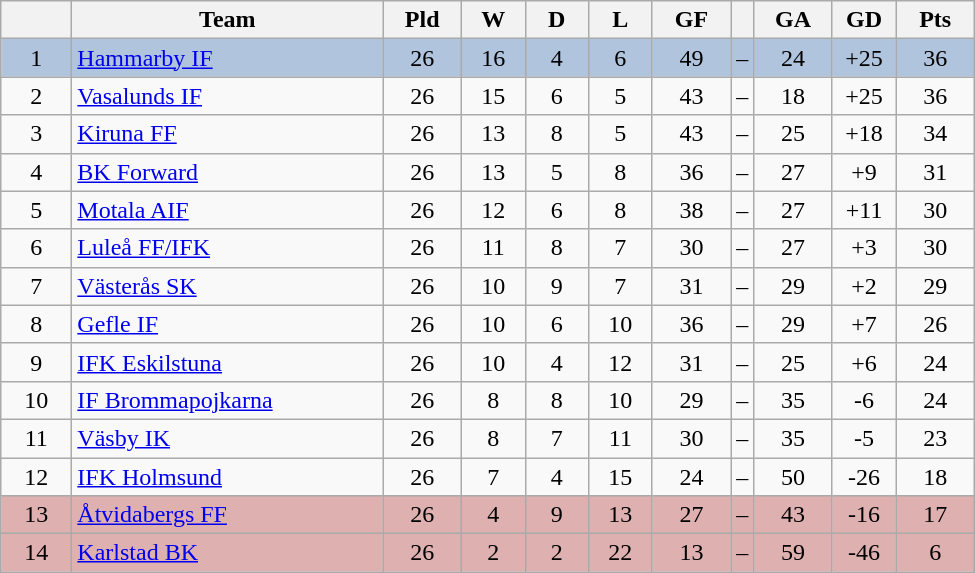<table class="wikitable" style="text-align: center">
<tr>
<th style="width: 40px;"></th>
<th style="width: 200px;">Team</th>
<th style="width: 45px;">Pld</th>
<th style="width: 35px;">W</th>
<th style="width: 35px;">D</th>
<th style="width: 35px;">L</th>
<th style="width: 45px;">GF</th>
<th></th>
<th style="width: 45px;">GA</th>
<th style="width: 35px;">GD</th>
<th style="width: 45px;">Pts</th>
</tr>
<tr style="background: #b0c4de">
<td>1</td>
<td style="text-align: left;"><a href='#'>Hammarby IF</a></td>
<td>26</td>
<td>16</td>
<td>4</td>
<td>6</td>
<td>49</td>
<td>–</td>
<td>24</td>
<td>+25</td>
<td>36</td>
</tr>
<tr>
<td>2</td>
<td style="text-align: left;"><a href='#'>Vasalunds IF</a></td>
<td>26</td>
<td>15</td>
<td>6</td>
<td>5</td>
<td>43</td>
<td>–</td>
<td>18</td>
<td>+25</td>
<td>36</td>
</tr>
<tr>
<td>3</td>
<td style="text-align: left;"><a href='#'>Kiruna FF</a></td>
<td>26</td>
<td>13</td>
<td>8</td>
<td>5</td>
<td>43</td>
<td>–</td>
<td>25</td>
<td>+18</td>
<td>34</td>
</tr>
<tr>
<td>4</td>
<td style="text-align: left;"><a href='#'>BK Forward</a></td>
<td>26</td>
<td>13</td>
<td>5</td>
<td>8</td>
<td>36</td>
<td>–</td>
<td>27</td>
<td>+9</td>
<td>31</td>
</tr>
<tr>
<td>5</td>
<td style="text-align: left;"><a href='#'>Motala AIF</a></td>
<td>26</td>
<td>12</td>
<td>6</td>
<td>8</td>
<td>38</td>
<td>–</td>
<td>27</td>
<td>+11</td>
<td>30</td>
</tr>
<tr>
<td>6</td>
<td style="text-align: left;"><a href='#'>Luleå FF/IFK</a></td>
<td>26</td>
<td>11</td>
<td>8</td>
<td>7</td>
<td>30</td>
<td>–</td>
<td>27</td>
<td>+3</td>
<td>30</td>
</tr>
<tr>
<td>7</td>
<td style="text-align: left;"><a href='#'>Västerås SK</a></td>
<td>26</td>
<td>10</td>
<td>9</td>
<td>7</td>
<td>31</td>
<td>–</td>
<td>29</td>
<td>+2</td>
<td>29</td>
</tr>
<tr>
<td>8</td>
<td style="text-align: left;"><a href='#'>Gefle IF</a></td>
<td>26</td>
<td>10</td>
<td>6</td>
<td>10</td>
<td>36</td>
<td>–</td>
<td>29</td>
<td>+7</td>
<td>26</td>
</tr>
<tr>
<td>9</td>
<td style="text-align: left;"><a href='#'>IFK Eskilstuna</a></td>
<td>26</td>
<td>10</td>
<td>4</td>
<td>12</td>
<td>31</td>
<td>–</td>
<td>25</td>
<td>+6</td>
<td>24</td>
</tr>
<tr>
<td>10</td>
<td style="text-align: left;"><a href='#'>IF Brommapojkarna</a></td>
<td>26</td>
<td>8</td>
<td>8</td>
<td>10</td>
<td>29</td>
<td>–</td>
<td>35</td>
<td>-6</td>
<td>24</td>
</tr>
<tr>
<td>11</td>
<td style="text-align: left;"><a href='#'>Väsby IK</a></td>
<td>26</td>
<td>8</td>
<td>7</td>
<td>11</td>
<td>30</td>
<td>–</td>
<td>35</td>
<td>-5</td>
<td>23</td>
</tr>
<tr>
<td>12</td>
<td style="text-align: left;"><a href='#'>IFK Holmsund</a></td>
<td>26</td>
<td>7</td>
<td>4</td>
<td>15</td>
<td>24</td>
<td>–</td>
<td>50</td>
<td>-26</td>
<td>18</td>
</tr>
<tr style="background: #deb0b0">
<td>13</td>
<td style="text-align: left;"><a href='#'>Åtvidabergs FF</a></td>
<td>26</td>
<td>4</td>
<td>9</td>
<td>13</td>
<td>27</td>
<td>–</td>
<td>43</td>
<td>-16</td>
<td>17</td>
</tr>
<tr style="background: #deb0b0">
<td>14</td>
<td style="text-align: left;"><a href='#'>Karlstad BK</a></td>
<td>26</td>
<td>2</td>
<td>2</td>
<td>22</td>
<td>13</td>
<td>–</td>
<td>59</td>
<td>-46</td>
<td>6</td>
</tr>
</table>
